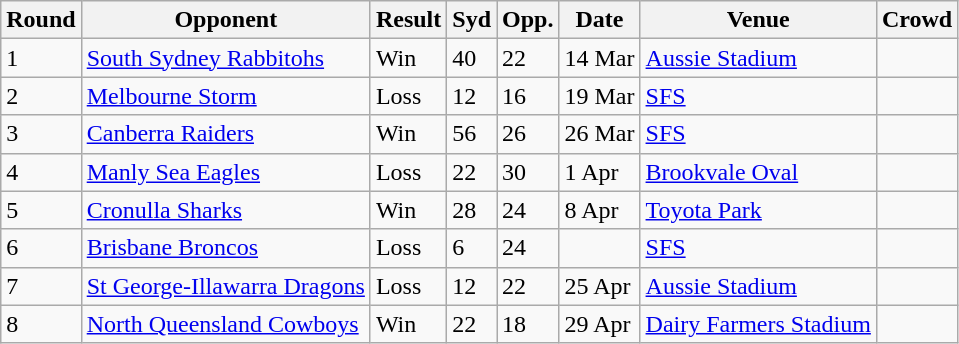<table class="wikitable sortable" style="text-align:left;">
<tr>
<th>Round</th>
<th>Opponent</th>
<th>Result</th>
<th>Syd</th>
<th>Opp.</th>
<th>Date</th>
<th>Venue</th>
<th>Crowd</th>
</tr>
<tr>
<td>1</td>
<td><a href='#'>South Sydney Rabbitohs</a></td>
<td>Win</td>
<td>40</td>
<td>22</td>
<td>14 Mar</td>
<td><a href='#'>Aussie Stadium</a></td>
<td></td>
</tr>
<tr>
<td>2</td>
<td><a href='#'>Melbourne Storm</a></td>
<td>Loss</td>
<td>12</td>
<td>16</td>
<td>19 Mar</td>
<td><a href='#'>SFS</a></td>
<td></td>
</tr>
<tr>
<td>3</td>
<td><a href='#'>Canberra Raiders</a></td>
<td>Win</td>
<td>56</td>
<td>26</td>
<td>26 Mar</td>
<td><a href='#'>SFS</a></td>
<td></td>
</tr>
<tr>
<td>4</td>
<td><a href='#'>Manly Sea Eagles</a></td>
<td>Loss</td>
<td>22</td>
<td>30</td>
<td>1 Apr</td>
<td><a href='#'>Brookvale Oval</a></td>
<td></td>
</tr>
<tr>
<td>5</td>
<td><a href='#'>Cronulla Sharks</a></td>
<td>Win</td>
<td>28</td>
<td>24</td>
<td>8 Apr</td>
<td><a href='#'>Toyota Park</a></td>
<td></td>
</tr>
<tr>
<td>6</td>
<td><a href='#'>Brisbane Broncos</a></td>
<td>Loss</td>
<td>6</td>
<td>24</td>
<td></td>
<td><a href='#'>SFS</a></td>
<td></td>
</tr>
<tr>
<td>7</td>
<td><a href='#'>St George-Illawarra Dragons</a></td>
<td>Loss</td>
<td>12</td>
<td>22</td>
<td>25 Apr</td>
<td><a href='#'>Aussie Stadium</a></td>
<td></td>
</tr>
<tr>
<td>8</td>
<td><a href='#'>North Queensland Cowboys</a></td>
<td>Win</td>
<td>22</td>
<td>18</td>
<td>29 Apr</td>
<td><a href='#'>Dairy Farmers Stadium</a></td>
<td></td>
</tr>
</table>
